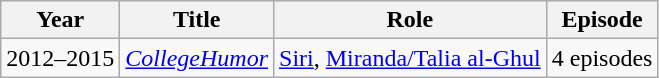<table class="wikitable sortable">
<tr>
<th>Year</th>
<th>Title</th>
<th>Role</th>
<th class="unsortable">Episode</th>
</tr>
<tr>
<td>2012–2015</td>
<td><em><a href='#'>CollegeHumor</a></em></td>
<td><a href='#'>Siri</a>, <a href='#'>Miranda/Talia al-Ghul</a></td>
<td>4 episodes</td>
</tr>
</table>
